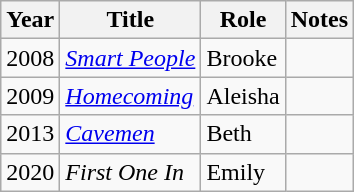<table class="wikitable sortable">
<tr>
<th>Year</th>
<th>Title</th>
<th>Role</th>
<th>Notes</th>
</tr>
<tr>
<td>2008</td>
<td><em><a href='#'>Smart People</a></em></td>
<td>Brooke</td>
<td></td>
</tr>
<tr>
<td>2009</td>
<td><a href='#'><em>Homecoming</em></a></td>
<td>Aleisha</td>
<td></td>
</tr>
<tr>
<td>2013</td>
<td><a href='#'><em>Cavemen</em></a></td>
<td>Beth</td>
<td></td>
</tr>
<tr>
<td>2020</td>
<td><em>First One In</em></td>
<td>Emily</td>
<td></td>
</tr>
</table>
